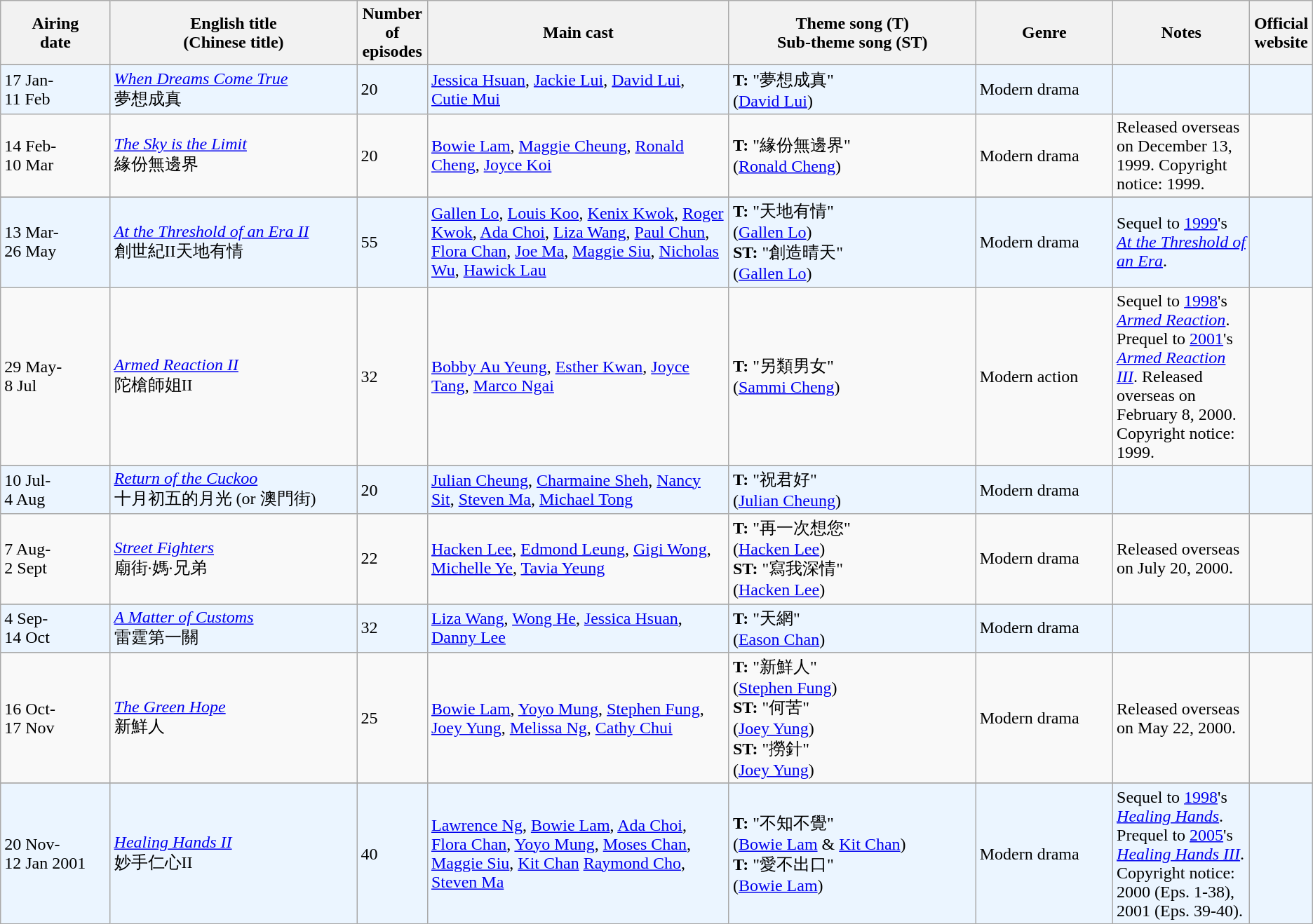<table class="wikitable">
<tr>
<th align=center width=8% bgcolor="silver">Airing<br>date</th>
<th align=center width=18% bgcolor="silver">English title <br> (Chinese title)</th>
<th align=center width=5% bgcolor="silver">Number of episodes</th>
<th align=center width=22% bgcolor="silver">Main cast</th>
<th align=center width=18% bgcolor="silver">Theme song (T) <br>Sub-theme song (ST)</th>
<th align=center width=10% bgcolor="silver">Genre</th>
<th align=center width=10% bgcolor="silver">Notes</th>
<th align=center width=1% bgcolor="silver">Official website</th>
</tr>
<tr>
</tr>
<tr ---- bgcolor="#ebf5ff">
<td>17 Jan- <br> 11 Feb</td>
<td><em><a href='#'>When Dreams Come True</a></em> <br> 夢想成真</td>
<td>20</td>
<td><a href='#'>Jessica Hsuan</a>, <a href='#'>Jackie Lui</a>, <a href='#'>David Lui</a>, <a href='#'>Cutie Mui</a></td>
<td><strong>T:</strong> "夢想成真" <br>(<a href='#'>David Lui</a>)</td>
<td>Modern drama</td>
<td></td>
<td></td>
</tr>
<tr>
<td>14 Feb- <br> 10 Mar</td>
<td><em><a href='#'>The Sky is the Limit</a></em> <br> 緣份無邊界</td>
<td>20</td>
<td><a href='#'>Bowie Lam</a>, <a href='#'>Maggie Cheung</a>, <a href='#'>Ronald Cheng</a>, <a href='#'>Joyce Koi</a></td>
<td><strong>T:</strong> "緣份無邊界" <br>(<a href='#'>Ronald Cheng</a>)</td>
<td>Modern drama</td>
<td>Released overseas on December 13, 1999. Copyright notice: 1999.</td>
<td></td>
</tr>
<tr>
</tr>
<tr ---- bgcolor="#ebf5ff">
<td>13 Mar- <br> 26 May</td>
<td><em><a href='#'>At the Threshold of an Era II</a></em> <br> 創世紀II天地有情</td>
<td>55</td>
<td><a href='#'>Gallen Lo</a>, <a href='#'>Louis Koo</a>, <a href='#'>Kenix Kwok</a>, <a href='#'>Roger Kwok</a>, <a href='#'>Ada Choi</a>, <a href='#'>Liza Wang</a>, <a href='#'>Paul Chun</a>, <a href='#'>Flora Chan</a>, <a href='#'>Joe Ma</a>, <a href='#'>Maggie Siu</a>, <a href='#'>Nicholas Wu</a>, <a href='#'>Hawick Lau</a></td>
<td><strong>T:</strong> "天地有情" <br> (<a href='#'>Gallen Lo</a>) <br> <strong>ST:</strong> "創造晴天" <br> (<a href='#'>Gallen Lo</a>)</td>
<td>Modern drama</td>
<td>Sequel to <a href='#'>1999</a>'s <em><a href='#'>At the Threshold of an Era</a></em>.</td>
<td> </td>
</tr>
<tr>
<td>29 May- <br> 8 Jul</td>
<td><em><a href='#'>Armed Reaction II</a></em> <br> 陀槍師姐II</td>
<td>32</td>
<td><a href='#'>Bobby Au Yeung</a>, <a href='#'>Esther Kwan</a>, <a href='#'>Joyce Tang</a>, <a href='#'>Marco Ngai</a></td>
<td><strong>T:</strong> "另類男女" <br> (<a href='#'>Sammi Cheng</a>)</td>
<td>Modern action</td>
<td>Sequel to <a href='#'>1998</a>'s <em><a href='#'>Armed Reaction</a></em>. <br> Prequel to <a href='#'>2001</a>'s <em><a href='#'>Armed Reaction III</a></em>. Released overseas on February 8, 2000. Copyright notice: 1999.</td>
<td></td>
</tr>
<tr>
</tr>
<tr ---- bgcolor="#ebf5ff">
<td>10 Jul- <br> 4 Aug</td>
<td><em><a href='#'>Return of the Cuckoo</a></em> <br> 十月初五的月光 (or 澳門街)</td>
<td>20</td>
<td><a href='#'>Julian Cheung</a>, <a href='#'>Charmaine Sheh</a>, <a href='#'>Nancy Sit</a>, <a href='#'>Steven Ma</a>, <a href='#'>Michael Tong</a></td>
<td><strong>T:</strong> "祝君好" <br> (<a href='#'>Julian Cheung</a>)</td>
<td>Modern drama</td>
<td></td>
<td> </td>
</tr>
<tr>
<td>7 Aug- <br> 2 Sept</td>
<td><em><a href='#'>Street Fighters</a></em> <br> 廟街·媽·兄弟</td>
<td>22</td>
<td><a href='#'>Hacken Lee</a>, <a href='#'>Edmond Leung</a>, <a href='#'>Gigi Wong</a>, <a href='#'>Michelle Ye</a>, <a href='#'>Tavia Yeung</a></td>
<td><strong>T:</strong> "再一次想您" <br> (<a href='#'>Hacken Lee</a>) <br> <strong>ST:</strong> "寫我深情" <br> (<a href='#'>Hacken Lee</a>)</td>
<td>Modern drama</td>
<td>Released overseas on July 20, 2000.</td>
<td></td>
</tr>
<tr>
</tr>
<tr ---- bgcolor="#ebf5ff">
<td>4 Sep- <br> 14 Oct</td>
<td><em><a href='#'>A Matter of Customs</a></em> <br> 雷霆第一關</td>
<td>32</td>
<td><a href='#'>Liza Wang</a>, <a href='#'>Wong He</a>, <a href='#'>Jessica Hsuan</a>, <a href='#'>Danny Lee</a></td>
<td><strong>T:</strong> "天網" <br> (<a href='#'>Eason Chan</a>)</td>
<td>Modern drama</td>
<td></td>
<td></td>
</tr>
<tr>
<td>16 Oct- <br> 17 Nov</td>
<td><em><a href='#'>The Green Hope</a></em> <br> 新鮮人</td>
<td>25</td>
<td><a href='#'>Bowie Lam</a>, <a href='#'>Yoyo Mung</a>, <a href='#'>Stephen Fung</a>, <a href='#'>Joey Yung</a>, <a href='#'>Melissa Ng</a>, <a href='#'>Cathy Chui</a></td>
<td><strong>T:</strong> "新鮮人"<br>(<a href='#'>Stephen Fung</a>)<br><strong>ST:</strong> "何苦" <br> (<a href='#'>Joey Yung</a>) <br> <strong>ST:</strong> "撈針" <br> (<a href='#'>Joey Yung</a>)</td>
<td>Modern drama</td>
<td>Released overseas on May 22, 2000.</td>
<td></td>
</tr>
<tr>
</tr>
<tr ---- bgcolor="#ebf5ff">
<td>20 Nov- <br> 12 Jan 2001</td>
<td><em><a href='#'>Healing Hands II</a></em> <br> 妙手仁心II</td>
<td>40</td>
<td><a href='#'>Lawrence Ng</a>, <a href='#'>Bowie Lam</a>, <a href='#'>Ada Choi</a>, <a href='#'>Flora Chan</a>, <a href='#'>Yoyo Mung</a>, <a href='#'>Moses Chan</a>, <a href='#'>Maggie Siu</a>, <a href='#'>Kit Chan</a> <a href='#'>Raymond Cho</a>, <a href='#'>Steven Ma</a></td>
<td><strong>T:</strong> "不知不覺" <br> (<a href='#'>Bowie Lam</a> & <a href='#'>Kit Chan</a>) <br> <strong>T:</strong> "愛不出口" <br> (<a href='#'>Bowie Lam</a>)</td>
<td>Modern drama</td>
<td>Sequel to <a href='#'>1998</a>'s <em><a href='#'>Healing Hands</a></em>. <br> Prequel to <a href='#'>2005</a>'s <em><a href='#'>Healing Hands III</a></em>. Copyright notice: 2000 (Eps. 1-38), 2001 (Eps. 39-40).</td>
<td></td>
</tr>
</table>
